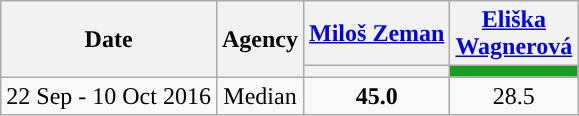<table class="wikitable collapsible collapsed" style=text-align:center>
<tr>
<th rowspan="2">Date</th>
<th rowspan="2">Agency</th>
<th><a href='#'>Miloš Zeman</a></th>
<th><a href='#'>Eliška Wagnerová</a></th>
</tr>
<tr>
<th style="background:"></th>
<th style="background:#179E1E; width:40px;"></th>
</tr>
<tr>
<td>22 Sep - 10 Oct 2016</td>
<td>Median</td>
<td><strong>45.0</strong></td>
<td>28.5</td>
</tr>
</table>
